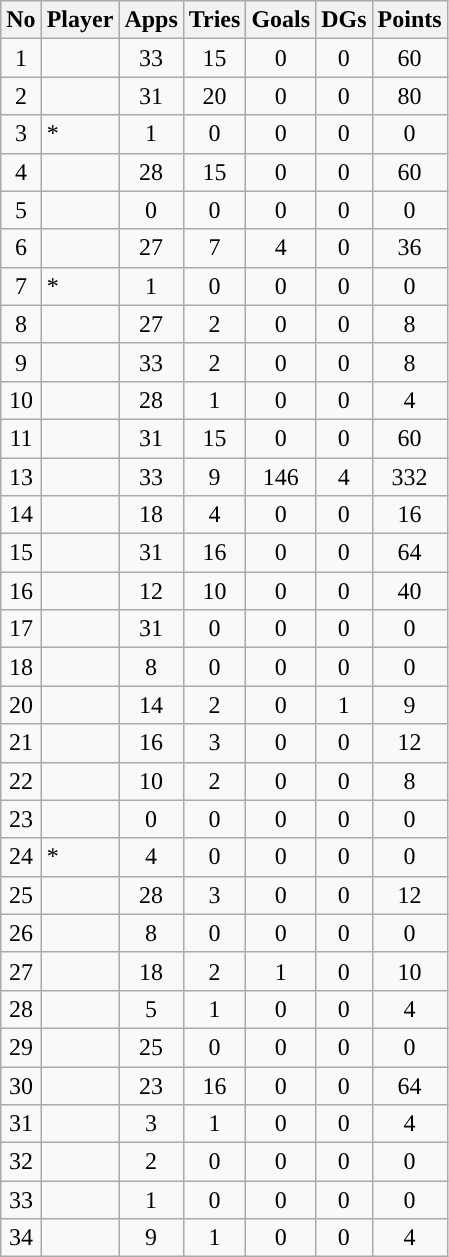<table class="wikitable sortable" style="text-align:center;">
<tr>
<th><strong>No</strong></th>
<th><strong>Player</strong></th>
<th><strong>Apps</strong></th>
<th><strong>Tries</strong></th>
<th><strong>Goals</strong></th>
<th><strong>DGs</strong></th>
<th><strong>Points</strong></th>
</tr>
<tr>
<td>1</td>
<td align=left></td>
<td>33</td>
<td>15</td>
<td>0</td>
<td>0</td>
<td>60</td>
</tr>
<tr>
<td>2</td>
<td align=left></td>
<td>31</td>
<td>20</td>
<td>0</td>
<td>0</td>
<td>80</td>
</tr>
<tr>
<td>3</td>
<td align=left> *</td>
<td>1</td>
<td>0</td>
<td>0</td>
<td>0</td>
<td>0</td>
</tr>
<tr>
<td>4</td>
<td align=left></td>
<td>28</td>
<td>15</td>
<td>0</td>
<td>0</td>
<td>60</td>
</tr>
<tr>
<td>5</td>
<td align=left></td>
<td>0</td>
<td>0</td>
<td>0</td>
<td>0</td>
<td>0</td>
</tr>
<tr>
<td>6</td>
<td align=left></td>
<td>27</td>
<td>7</td>
<td>4</td>
<td>0</td>
<td>36</td>
</tr>
<tr>
<td>7</td>
<td align=left> *</td>
<td>1</td>
<td>0</td>
<td>0</td>
<td>0</td>
<td>0</td>
</tr>
<tr>
<td>8</td>
<td align=left></td>
<td>27</td>
<td>2</td>
<td>0</td>
<td>0</td>
<td>8</td>
</tr>
<tr>
<td>9</td>
<td align=left></td>
<td>33</td>
<td>2</td>
<td>0</td>
<td>0</td>
<td>8</td>
</tr>
<tr>
<td>10</td>
<td align=left></td>
<td>28</td>
<td>1</td>
<td>0</td>
<td>0</td>
<td>4</td>
</tr>
<tr>
<td>11</td>
<td align=left></td>
<td>31</td>
<td>15</td>
<td>0</td>
<td>0</td>
<td>60</td>
</tr>
<tr>
<td>13</td>
<td align=left></td>
<td>33</td>
<td>9</td>
<td>146</td>
<td>4</td>
<td>332</td>
</tr>
<tr>
<td>14</td>
<td align=left></td>
<td>18</td>
<td>4</td>
<td>0</td>
<td>0</td>
<td>16</td>
</tr>
<tr>
<td>15</td>
<td align=left></td>
<td>31</td>
<td>16</td>
<td>0</td>
<td>0</td>
<td>64</td>
</tr>
<tr>
<td>16</td>
<td align=left></td>
<td>12</td>
<td>10</td>
<td>0</td>
<td>0</td>
<td>40</td>
</tr>
<tr>
<td>17</td>
<td align=left></td>
<td>31</td>
<td>0</td>
<td>0</td>
<td>0</td>
<td>0</td>
</tr>
<tr>
<td>18</td>
<td align=left></td>
<td>8</td>
<td>0</td>
<td>0</td>
<td>0</td>
<td>0</td>
</tr>
<tr>
<td>20</td>
<td align=left></td>
<td>14</td>
<td>2</td>
<td>0</td>
<td>1</td>
<td>9</td>
</tr>
<tr>
<td>21</td>
<td align=left></td>
<td>16</td>
<td>3</td>
<td>0</td>
<td>0</td>
<td>12</td>
</tr>
<tr>
<td>22</td>
<td align=left></td>
<td>10</td>
<td>2</td>
<td>0</td>
<td>0</td>
<td>8</td>
</tr>
<tr>
<td>23</td>
<td align=left></td>
<td>0</td>
<td>0</td>
<td>0</td>
<td>0</td>
<td>0</td>
</tr>
<tr>
<td>24</td>
<td align=left> *</td>
<td>4</td>
<td>0</td>
<td>0</td>
<td>0</td>
<td>0</td>
</tr>
<tr>
<td>25</td>
<td align=left></td>
<td>28</td>
<td>3</td>
<td>0</td>
<td>0</td>
<td>12</td>
</tr>
<tr>
<td>26</td>
<td align=left></td>
<td>8</td>
<td>0</td>
<td>0</td>
<td>0</td>
<td>0</td>
</tr>
<tr>
<td>27</td>
<td align=left></td>
<td>18</td>
<td>2</td>
<td>1</td>
<td>0</td>
<td>10</td>
</tr>
<tr>
<td>28</td>
<td align=left></td>
<td>5</td>
<td>1</td>
<td>0</td>
<td>0</td>
<td>4</td>
</tr>
<tr>
<td>29</td>
<td align=left></td>
<td>25</td>
<td>0</td>
<td>0</td>
<td>0</td>
<td>0</td>
</tr>
<tr>
<td>30</td>
<td align=left></td>
<td>23</td>
<td>16</td>
<td>0</td>
<td>0</td>
<td>64</td>
</tr>
<tr>
<td>31</td>
<td align=left></td>
<td>3</td>
<td>1</td>
<td>0</td>
<td>0</td>
<td>4</td>
</tr>
<tr>
<td>32</td>
<td align=left></td>
<td>2</td>
<td>0</td>
<td>0</td>
<td>0</td>
<td>0</td>
</tr>
<tr>
<td>33</td>
<td align=left></td>
<td>1</td>
<td>0</td>
<td>0</td>
<td>0</td>
<td>0</td>
</tr>
<tr>
<td>34</td>
<td align=left></td>
<td>9</td>
<td>1</td>
<td>0</td>
<td>0</td>
<td>4</td>
</tr>
</table>
